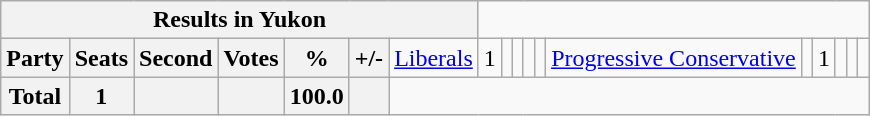<table class="wikitable">
<tr>
<th colspan=8>Results in Yukon</th>
</tr>
<tr>
<th colspan=2>Party</th>
<th>Seats</th>
<th>Second</th>
<th>Votes</th>
<th>%</th>
<th>+/-<br></th>
<td><a href='#'>Liberals</a></td>
<td align="right">1</td>
<td align="right"></td>
<td align="right"></td>
<td align="right"></td>
<td align="right"><br></td>
<td><a href='#'>Progressive Conservative</a></td>
<td align="right"></td>
<td align="right">1</td>
<td align="right"></td>
<td align="right"></td>
<td align="right"></td>
</tr>
<tr>
<th colspan="2">Total</th>
<th>1</th>
<th colspan="1"></th>
<th></th>
<th>100.0</th>
<th></th>
</tr>
</table>
